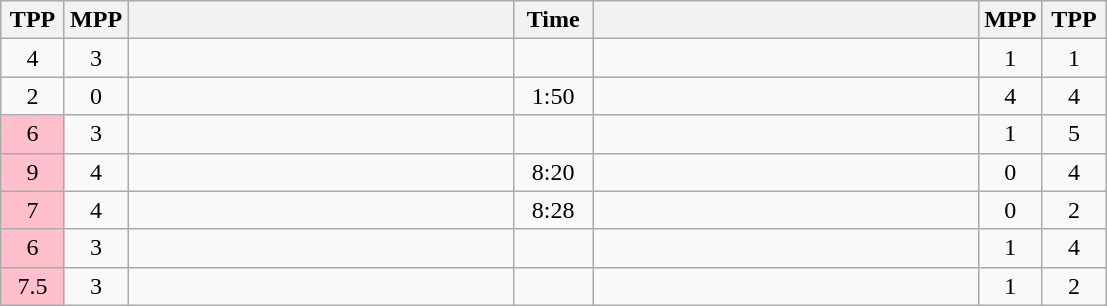<table class="wikitable" style="text-align: center;" |>
<tr>
<th width="35">TPP</th>
<th width="35">MPP</th>
<th width="250"></th>
<th width="45">Time</th>
<th width="250"></th>
<th width="35">MPP</th>
<th width="35">TPP</th>
</tr>
<tr>
<td>4</td>
<td>3</td>
<td style="text-align:left;"></td>
<td></td>
<td style="text-align:left;"><strong></strong></td>
<td>1</td>
<td>1</td>
</tr>
<tr>
<td>2</td>
<td>0</td>
<td style="text-align:left;"><strong></strong></td>
<td>1:50</td>
<td style="text-align:left;"></td>
<td>4</td>
<td>4</td>
</tr>
<tr>
<td bgcolor=pink>6</td>
<td>3</td>
<td style="text-align:left;"></td>
<td></td>
<td style="text-align:left;"><strong></strong></td>
<td>1</td>
<td>5</td>
</tr>
<tr>
<td bgcolor=pink>9</td>
<td>4</td>
<td style="text-align:left;"></td>
<td>8:20</td>
<td style="text-align:left;"><strong></strong></td>
<td>0</td>
<td>4</td>
</tr>
<tr>
<td bgcolor=pink>7</td>
<td>4</td>
<td style="text-align:left;"></td>
<td>8:28</td>
<td style="text-align:left;"><strong></strong></td>
<td>0</td>
<td>2</td>
</tr>
<tr>
<td bgcolor=pink>6</td>
<td>3</td>
<td style="text-align:left;"></td>
<td></td>
<td style="text-align:left;"><strong></strong></td>
<td>1</td>
<td>4</td>
</tr>
<tr>
<td bgcolor=pink>7.5</td>
<td>3</td>
<td style="text-align:left;"></td>
<td></td>
<td style="text-align:left;"><strong></strong></td>
<td>1</td>
<td>2</td>
</tr>
</table>
